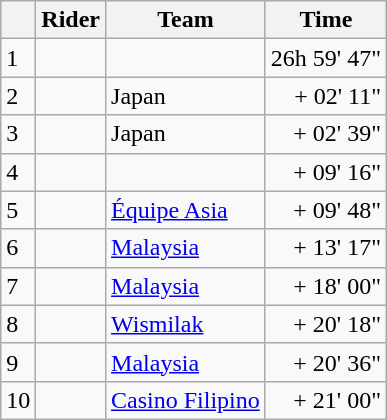<table class=wikitable>
<tr>
<th></th>
<th>Rider</th>
<th>Team</th>
<th>Time</th>
</tr>
<tr>
<td>1</td>
<td></td>
<td></td>
<td align=right>26h 59' 47"</td>
</tr>
<tr>
<td>2</td>
<td></td>
<td>Japan</td>
<td align=right>+ 02' 11"</td>
</tr>
<tr>
<td>3</td>
<td></td>
<td>Japan</td>
<td align=right>+ 02' 39"</td>
</tr>
<tr>
<td>4</td>
<td></td>
<td></td>
<td align=right>+ 09' 16"</td>
</tr>
<tr>
<td>5</td>
<td></td>
<td><a href='#'>Équipe Asia</a></td>
<td align=right>+ 09' 48"</td>
</tr>
<tr>
<td>6</td>
<td></td>
<td><a href='#'>Malaysia</a></td>
<td align=right>+ 13' 17"</td>
</tr>
<tr>
<td>7</td>
<td></td>
<td><a href='#'>Malaysia</a></td>
<td align=right>+ 18' 00"</td>
</tr>
<tr>
<td>8</td>
<td></td>
<td><a href='#'>Wismilak</a></td>
<td align=right>+ 20' 18"</td>
</tr>
<tr>
<td>9</td>
<td></td>
<td><a href='#'>Malaysia</a></td>
<td align=right>+ 20' 36"</td>
</tr>
<tr>
<td>10</td>
<td></td>
<td><a href='#'>Casino Filipino</a></td>
<td align=right>+ 21' 00"</td>
</tr>
</table>
